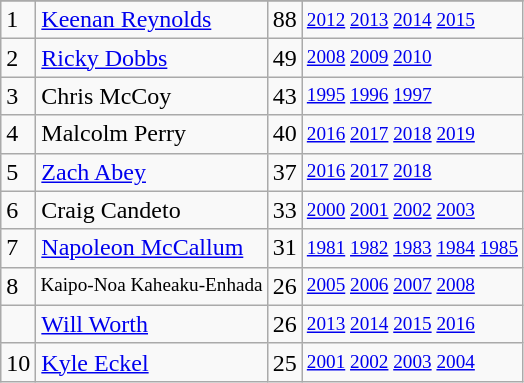<table class="wikitable">
<tr>
</tr>
<tr>
<td>1</td>
<td><a href='#'>Keenan Reynolds</a></td>
<td>88</td>
<td style="font-size:80%;"><a href='#'>2012</a> <a href='#'>2013</a> <a href='#'>2014</a> <a href='#'>2015</a></td>
</tr>
<tr>
<td>2</td>
<td><a href='#'>Ricky Dobbs</a></td>
<td>49</td>
<td style="font-size:80%;"><a href='#'>2008</a> <a href='#'>2009</a> <a href='#'>2010</a></td>
</tr>
<tr>
<td>3</td>
<td>Chris McCoy</td>
<td>43</td>
<td style="font-size:80%;"><a href='#'>1995</a> <a href='#'>1996</a> <a href='#'>1997</a></td>
</tr>
<tr>
<td>4</td>
<td>Malcolm Perry</td>
<td>40</td>
<td style="font-size:80%;"><a href='#'>2016</a> <a href='#'>2017</a> <a href='#'>2018</a> <a href='#'>2019</a></td>
</tr>
<tr>
<td>5</td>
<td><a href='#'>Zach Abey</a></td>
<td>37</td>
<td style="font-size:80%;"><a href='#'>2016</a> <a href='#'>2017</a> <a href='#'>2018</a></td>
</tr>
<tr>
<td>6</td>
<td>Craig Candeto</td>
<td>33</td>
<td style="font-size:80%;"><a href='#'>2000</a> <a href='#'>2001</a> <a href='#'>2002</a> <a href='#'>2003</a></td>
</tr>
<tr>
<td>7</td>
<td><a href='#'>Napoleon McCallum</a></td>
<td>31</td>
<td style="font-size:80%;"><a href='#'>1981</a> <a href='#'>1982</a> <a href='#'>1983</a> <a href='#'>1984</a> <a href='#'>1985</a></td>
</tr>
<tr>
<td>8</td>
<td style="font-size:80%;">Kaipo-Noa Kaheaku-Enhada</td>
<td>26</td>
<td style="font-size:80%;"><a href='#'>2005</a> <a href='#'>2006</a> <a href='#'>2007</a> <a href='#'>2008</a></td>
</tr>
<tr>
<td></td>
<td><a href='#'>Will Worth</a></td>
<td>26</td>
<td style="font-size:80%;"><a href='#'>2013</a> <a href='#'>2014</a> <a href='#'>2015</a> <a href='#'>2016</a></td>
</tr>
<tr>
<td>10</td>
<td><a href='#'>Kyle Eckel</a></td>
<td>25</td>
<td style="font-size:80%;"><a href='#'>2001</a> <a href='#'>2002</a> <a href='#'>2003</a> <a href='#'>2004</a></td>
</tr>
</table>
